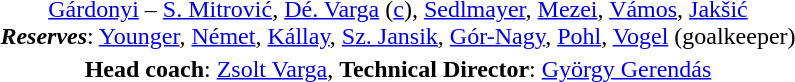<table style="text-align: center; margin-top: 2em; margin-left: auto; margin-right: auto">
<tr>
<td><a href='#'>Gárdonyi</a> – <a href='#'>S. Mitrović</a>, <a href='#'>Dé. Varga</a> (<a href='#'>c</a>), <a href='#'>Sedlmayer</a>, <a href='#'>Mezei</a>, <a href='#'>Vámos</a>, <a href='#'>Jakšić</a><br><strong><em>Reserves</em></strong>: <a href='#'>Younger</a>, <a href='#'>Német</a>, <a href='#'>Kállay</a>, <a href='#'>Sz. Jansik</a>, <a href='#'>Gór-Nagy</a>, <a href='#'>Pohl</a>, <a href='#'>Vogel</a> (goalkeeper)</td>
</tr>
<tr>
<td><strong>Head coach</strong>: <a href='#'>Zsolt Varga</a>, <strong>Technical Director</strong>: <a href='#'>György Gerendás</a></td>
</tr>
</table>
